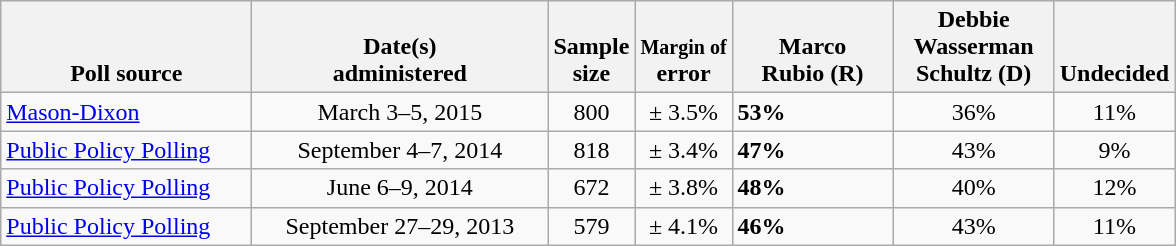<table class="wikitable">
<tr valign= bottom>
<th style="width:160px;">Poll source</th>
<th style="width:190px;">Date(s)<br>administered</th>
<th class=small>Sample<br>size</th>
<th><small>Margin of</small><br>error</th>
<th style="width:100px;">Marco<br>Rubio (R)</th>
<th style="width:100px;">Debbie<br>Wasserman<br> Schultz (D)</th>
<th>Undecided</th>
</tr>
<tr>
<td><a href='#'>Mason-Dixon</a></td>
<td align=center>March 3–5, 2015</td>
<td align=center>800</td>
<td align=center>± 3.5%</td>
<td><strong>53%</strong></td>
<td align=center>36%</td>
<td align=center>11%</td>
</tr>
<tr>
<td><a href='#'>Public Policy Polling</a></td>
<td align=center>September 4–7, 2014</td>
<td align=center>818</td>
<td align=center>± 3.4%</td>
<td><strong>47%</strong></td>
<td align=center>43%</td>
<td align=center>9%</td>
</tr>
<tr>
<td><a href='#'>Public Policy Polling</a></td>
<td align=center>June 6–9, 2014</td>
<td align=center>672</td>
<td align=center>± 3.8%</td>
<td><strong>48%</strong></td>
<td align=center>40%</td>
<td align=center>12%</td>
</tr>
<tr>
<td><a href='#'>Public Policy Polling</a></td>
<td align=center>September 27–29, 2013</td>
<td align=center>579</td>
<td align=center>± 4.1%</td>
<td><strong>46%</strong></td>
<td align=center>43%</td>
<td align=center>11%</td>
</tr>
</table>
